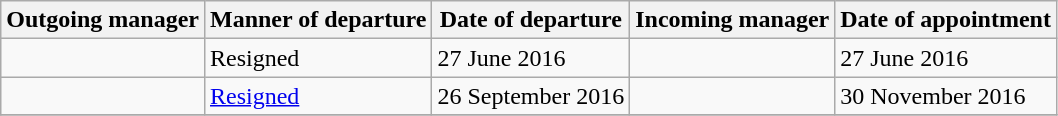<table class="wikitable sortable">
<tr>
<th>Outgoing manager</th>
<th>Manner of departure</th>
<th>Date of departure</th>
<th>Incoming manager</th>
<th>Date of appointment</th>
</tr>
<tr>
<td> </td>
<td>Resigned</td>
<td>27 June 2016</td>
<td> </td>
<td>27 June 2016</td>
</tr>
<tr>
<td> </td>
<td><a href='#'>Resigned</a></td>
<td>26 September 2016</td>
<td> </td>
<td>30 November 2016</td>
</tr>
<tr>
</tr>
</table>
